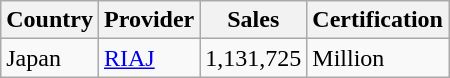<table class="wikitable" border="1">
<tr>
<th>Country</th>
<th>Provider</th>
<th>Sales</th>
<th>Certification</th>
</tr>
<tr>
<td>Japan</td>
<td><a href='#'>RIAJ</a></td>
<td>1,131,725</td>
<td>Million</td>
</tr>
</table>
